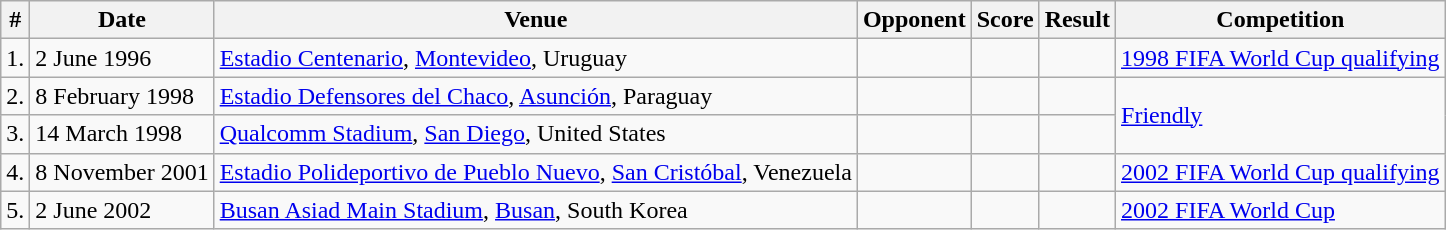<table class="wikitable sortable" style="font-size:100%">
<tr>
<th>#</th>
<th>Date</th>
<th>Venue</th>
<th>Opponent</th>
<th>Score</th>
<th>Result</th>
<th>Competition</th>
</tr>
<tr>
<td>1.</td>
<td>2 June 1996</td>
<td><a href='#'>Estadio Centenario</a>, <a href='#'>Montevideo</a>, Uruguay</td>
<td></td>
<td></td>
<td></td>
<td><a href='#'>1998 FIFA World Cup qualifying</a></td>
</tr>
<tr>
<td>2.</td>
<td>8 February 1998</td>
<td><a href='#'>Estadio Defensores del Chaco</a>, <a href='#'>Asunción</a>, Paraguay</td>
<td></td>
<td></td>
<td></td>
<td rowspan=2><a href='#'>Friendly</a></td>
</tr>
<tr>
<td>3.</td>
<td>14 March 1998</td>
<td><a href='#'>Qualcomm Stadium</a>, <a href='#'>San Diego</a>, United States</td>
<td></td>
<td></td>
<td></td>
</tr>
<tr>
<td>4.</td>
<td>8 November 2001</td>
<td><a href='#'>Estadio Polideportivo de Pueblo Nuevo</a>, <a href='#'>San Cristóbal</a>, Venezuela</td>
<td></td>
<td></td>
<td></td>
<td><a href='#'>2002 FIFA World Cup qualifying</a></td>
</tr>
<tr>
<td>5.</td>
<td>2 June 2002</td>
<td><a href='#'>Busan Asiad Main Stadium</a>, <a href='#'>Busan</a>, South Korea</td>
<td></td>
<td></td>
<td></td>
<td><a href='#'>2002 FIFA World Cup</a></td>
</tr>
</table>
